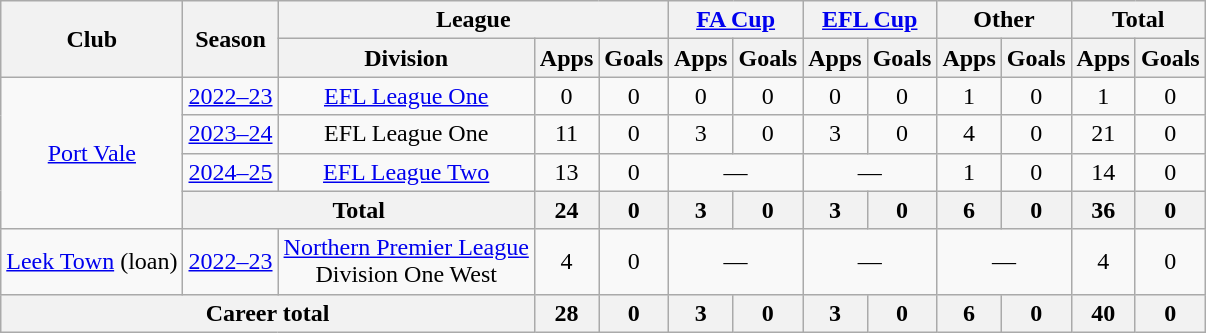<table class="wikitable" style="text-align:center">
<tr>
<th rowspan="2">Club</th>
<th rowspan="2">Season</th>
<th colspan="3">League</th>
<th colspan="2"><a href='#'>FA Cup</a></th>
<th colspan="2"><a href='#'>EFL Cup</a></th>
<th colspan="2">Other</th>
<th colspan="2">Total</th>
</tr>
<tr>
<th>Division</th>
<th>Apps</th>
<th>Goals</th>
<th>Apps</th>
<th>Goals</th>
<th>Apps</th>
<th>Goals</th>
<th>Apps</th>
<th>Goals</th>
<th>Apps</th>
<th>Goals</th>
</tr>
<tr>
<td rowspan="4"><a href='#'>Port Vale</a></td>
<td><a href='#'>2022–23</a></td>
<td><a href='#'>EFL League One</a></td>
<td>0</td>
<td>0</td>
<td>0</td>
<td>0</td>
<td>0</td>
<td>0</td>
<td>1</td>
<td>0</td>
<td>1</td>
<td>0</td>
</tr>
<tr>
<td><a href='#'>2023–24</a></td>
<td>EFL League One</td>
<td>11</td>
<td>0</td>
<td>3</td>
<td>0</td>
<td>3</td>
<td>0</td>
<td>4</td>
<td>0</td>
<td>21</td>
<td>0</td>
</tr>
<tr>
<td><a href='#'>2024–25</a></td>
<td><a href='#'>EFL League Two</a></td>
<td>13</td>
<td>0</td>
<td colspan="2">—</td>
<td colspan="2">—</td>
<td>1</td>
<td>0</td>
<td>14</td>
<td>0</td>
</tr>
<tr>
<th colspan="2">Total</th>
<th>24</th>
<th>0</th>
<th>3</th>
<th>0</th>
<th>3</th>
<th>0</th>
<th>6</th>
<th>0</th>
<th>36</th>
<th>0</th>
</tr>
<tr>
<td><a href='#'>Leek Town</a> (loan)</td>
<td><a href='#'>2022–23</a></td>
<td><a href='#'>Northern Premier League</a><br>Division One West</td>
<td>4</td>
<td>0</td>
<td colspan="2">—</td>
<td colspan="2">—</td>
<td colspan="2">—</td>
<td>4</td>
<td>0</td>
</tr>
<tr>
<th colspan="3">Career total</th>
<th>28</th>
<th>0</th>
<th>3</th>
<th>0</th>
<th>3</th>
<th>0</th>
<th>6</th>
<th>0</th>
<th>40</th>
<th>0</th>
</tr>
</table>
